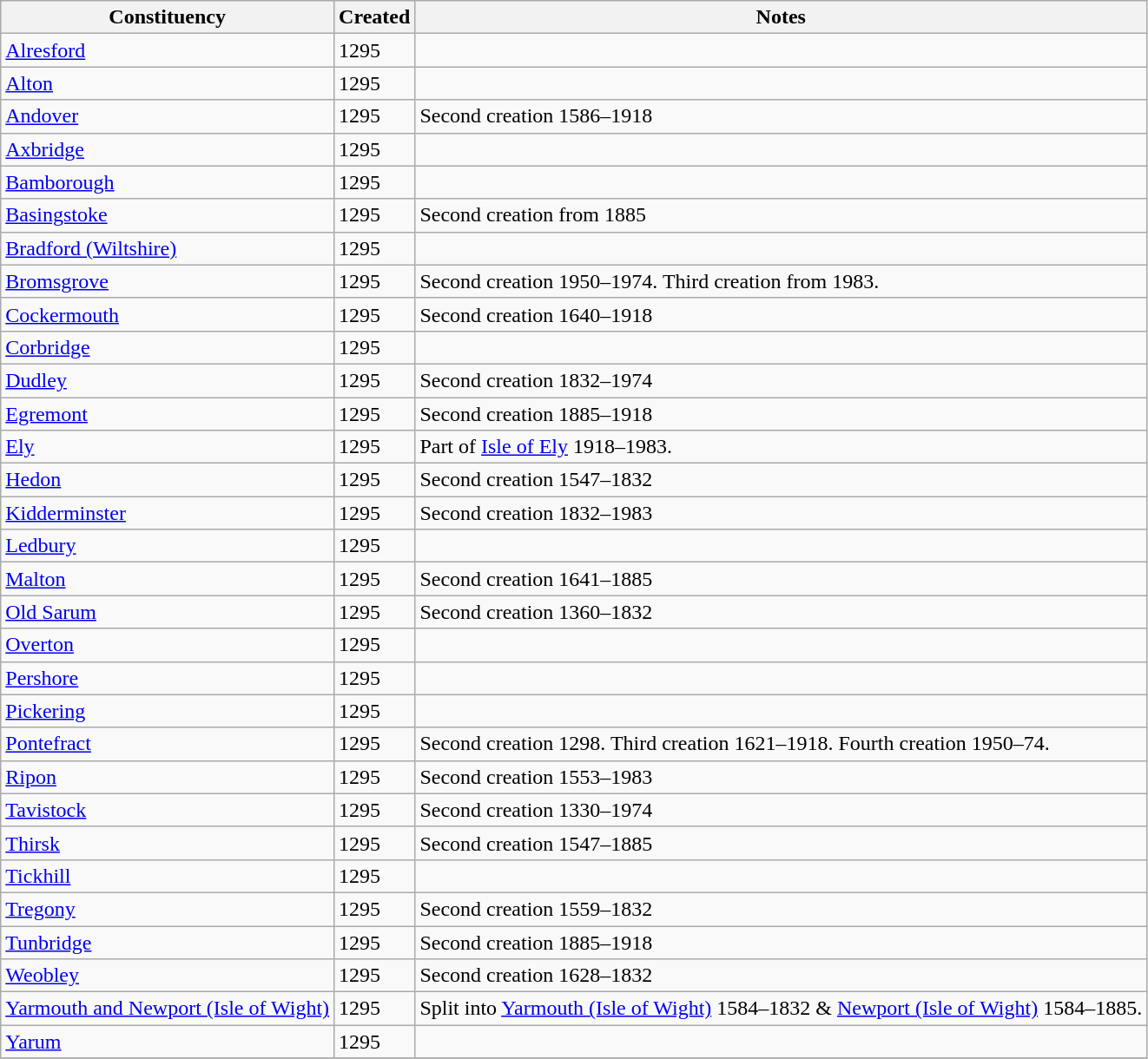<table class="wikitable">
<tr>
<th>Constituency</th>
<th>Created</th>
<th>Notes</th>
</tr>
<tr>
<td><a href='#'>Alresford</a></td>
<td>1295</td>
<td></td>
</tr>
<tr>
<td><a href='#'>Alton</a></td>
<td>1295</td>
<td></td>
</tr>
<tr>
<td><a href='#'>Andover</a></td>
<td>1295</td>
<td>Second creation 1586–1918</td>
</tr>
<tr>
<td><a href='#'>Axbridge</a></td>
<td>1295</td>
<td></td>
</tr>
<tr>
<td><a href='#'>Bamborough</a></td>
<td>1295</td>
<td></td>
</tr>
<tr>
<td><a href='#'>Basingstoke</a></td>
<td>1295</td>
<td>Second creation from 1885</td>
</tr>
<tr>
<td><a href='#'>Bradford (Wiltshire)</a></td>
<td>1295</td>
<td></td>
</tr>
<tr>
<td><a href='#'>Bromsgrove</a></td>
<td>1295</td>
<td>Second creation 1950–1974. Third creation from 1983.</td>
</tr>
<tr>
<td><a href='#'>Cockermouth</a></td>
<td>1295</td>
<td>Second creation 1640–1918</td>
</tr>
<tr>
<td><a href='#'>Corbridge</a></td>
<td>1295</td>
<td></td>
</tr>
<tr>
<td><a href='#'>Dudley</a></td>
<td>1295</td>
<td>Second creation 1832–1974</td>
</tr>
<tr>
<td><a href='#'>Egremont</a></td>
<td>1295</td>
<td>Second creation 1885–1918</td>
</tr>
<tr>
<td><a href='#'>Ely</a></td>
<td>1295</td>
<td>Part of <a href='#'>Isle of Ely</a> 1918–1983.</td>
</tr>
<tr>
<td><a href='#'>Hedon</a></td>
<td>1295</td>
<td>Second creation 1547–1832</td>
</tr>
<tr>
<td><a href='#'>Kidderminster</a></td>
<td>1295</td>
<td>Second creation 1832–1983</td>
</tr>
<tr>
<td><a href='#'>Ledbury</a></td>
<td>1295</td>
<td></td>
</tr>
<tr>
<td><a href='#'>Malton</a></td>
<td>1295</td>
<td>Second creation 1641–1885</td>
</tr>
<tr>
<td><a href='#'>Old Sarum</a></td>
<td>1295</td>
<td>Second creation 1360–1832</td>
</tr>
<tr>
<td><a href='#'>Overton</a></td>
<td>1295</td>
<td></td>
</tr>
<tr>
<td><a href='#'>Pershore</a></td>
<td>1295</td>
<td></td>
</tr>
<tr>
<td><a href='#'>Pickering</a></td>
<td>1295</td>
<td></td>
</tr>
<tr>
<td><a href='#'>Pontefract</a></td>
<td>1295</td>
<td>Second creation 1298. Third creation 1621–1918. Fourth creation 1950–74.</td>
</tr>
<tr>
<td><a href='#'>Ripon</a></td>
<td>1295</td>
<td>Second creation 1553–1983</td>
</tr>
<tr>
<td><a href='#'>Tavistock</a></td>
<td>1295</td>
<td>Second creation 1330–1974</td>
</tr>
<tr>
<td><a href='#'>Thirsk</a></td>
<td>1295</td>
<td>Second creation 1547–1885</td>
</tr>
<tr>
<td><a href='#'>Tickhill</a></td>
<td>1295</td>
<td></td>
</tr>
<tr>
<td><a href='#'>Tregony</a></td>
<td>1295</td>
<td>Second creation 1559–1832</td>
</tr>
<tr>
<td><a href='#'>Tunbridge</a></td>
<td>1295</td>
<td>Second creation 1885–1918</td>
</tr>
<tr>
<td><a href='#'>Weobley</a></td>
<td>1295</td>
<td>Second creation 1628–1832</td>
</tr>
<tr>
<td><a href='#'>Yarmouth and Newport (Isle of Wight)</a></td>
<td>1295</td>
<td>Split into <a href='#'>Yarmouth (Isle of Wight)</a> 1584–1832 & <a href='#'>Newport (Isle of Wight)</a> 1584–1885.</td>
</tr>
<tr>
<td><a href='#'>Yarum</a></td>
<td>1295</td>
<td></td>
</tr>
<tr>
</tr>
</table>
